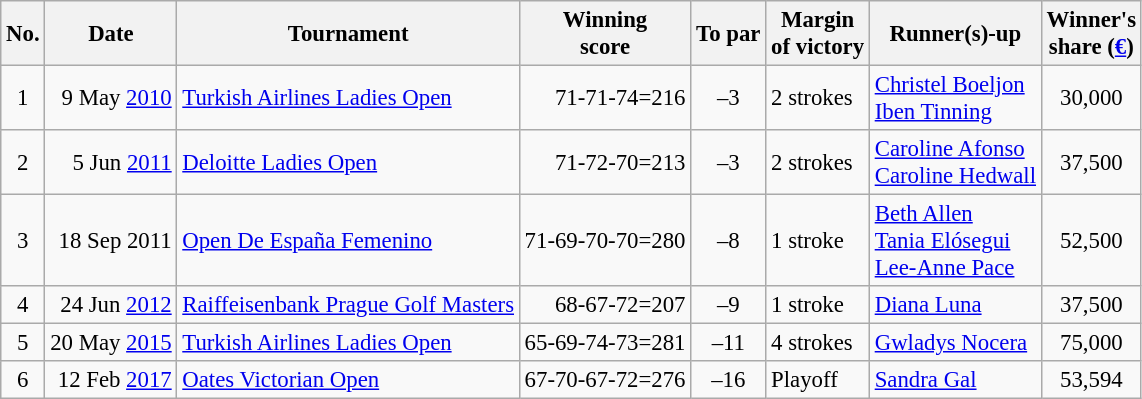<table class="wikitable" style="font-size:95%;">
<tr>
<th>No.</th>
<th>Date</th>
<th>Tournament</th>
<th>Winning<br>score</th>
<th>To par</th>
<th>Margin<br>of victory</th>
<th>Runner(s)-up</th>
<th>Winner's<br>share (<a href='#'>€</a>)</th>
</tr>
<tr>
<td align=center>1</td>
<td align=right>9 May <a href='#'>2010</a></td>
<td><a href='#'>Turkish Airlines Ladies Open</a></td>
<td align=right>71-71-74=216</td>
<td align=center>–3</td>
<td>2 strokes</td>
<td> <a href='#'>Christel Boeljon</a><br> <a href='#'>Iben Tinning</a></td>
<td align=center>30,000</td>
</tr>
<tr>
<td align=center>2</td>
<td align=right>5 Jun <a href='#'>2011</a></td>
<td><a href='#'>Deloitte Ladies Open</a></td>
<td align=right>71-72-70=213</td>
<td align=center>–3</td>
<td>2 strokes</td>
<td> <a href='#'>Caroline Afonso</a> <br>  <a href='#'>Caroline Hedwall</a></td>
<td align=center>37,500</td>
</tr>
<tr>
<td align=center>3</td>
<td align=right>18 Sep 2011</td>
<td><a href='#'>Open De España Femenino</a></td>
<td align=right>71-69-70-70=280</td>
<td align=center>–8</td>
<td>1 stroke</td>
<td> <a href='#'>Beth Allen</a><br> <a href='#'>Tania Elósegui</a><br> <a href='#'>Lee-Anne Pace</a></td>
<td align=center>52,500</td>
</tr>
<tr>
<td align=center>4</td>
<td align=right>24 Jun <a href='#'>2012</a></td>
<td><a href='#'>Raiffeisenbank Prague Golf Masters</a></td>
<td align=right>68-67-72=207</td>
<td align=center>–9</td>
<td>1 stroke</td>
<td> <a href='#'>Diana Luna</a></td>
<td align=center>37,500</td>
</tr>
<tr>
<td align=center>5</td>
<td align=right>20 May <a href='#'>2015</a></td>
<td><a href='#'>Turkish Airlines Ladies Open</a></td>
<td align=right>65-69-74-73=281</td>
<td align=center>–11</td>
<td>4 strokes</td>
<td> <a href='#'>Gwladys Nocera</a></td>
<td align=center>75,000</td>
</tr>
<tr>
<td align=center>6</td>
<td align=right>12 Feb <a href='#'>2017</a></td>
<td><a href='#'>Oates Victorian Open</a></td>
<td align=right>67-70-67-72=276</td>
<td align=center>–16</td>
<td>Playoff</td>
<td> <a href='#'>Sandra Gal</a></td>
<td align=center>53,594</td>
</tr>
</table>
